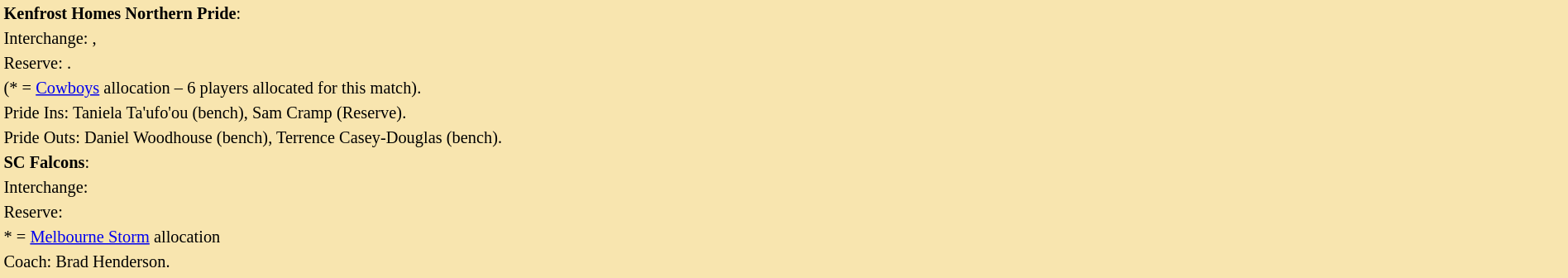<table style="background:#f8e5af; font-size:85%; width:100%;">
<tr>
<td><strong>Kenfrost Homes Northern Pride</strong>:             </td>
</tr>
<tr>
<td>Interchange: ,   </td>
</tr>
<tr>
<td>Reserve: .</td>
</tr>
<tr>
<td>(* = <a href='#'>Cowboys</a> allocation – 6 players allocated for this match).</td>
</tr>
<tr>
<td>Pride Ins: Taniela Ta'ufo'ou (bench), Sam Cramp (Reserve).</td>
</tr>
<tr>
<td>Pride Outs: Daniel Woodhouse (bench), Terrence Casey-Douglas (bench).</td>
</tr>
<tr>
<td><strong>SC Falcons</strong>:             </td>
</tr>
<tr>
<td>Interchange:    </td>
</tr>
<tr>
<td>Reserve: </td>
</tr>
<tr>
<td>* = <a href='#'>Melbourne Storm</a> allocation</td>
</tr>
<tr>
<td>Coach: Brad Henderson.</td>
</tr>
<tr>
</tr>
</table>
